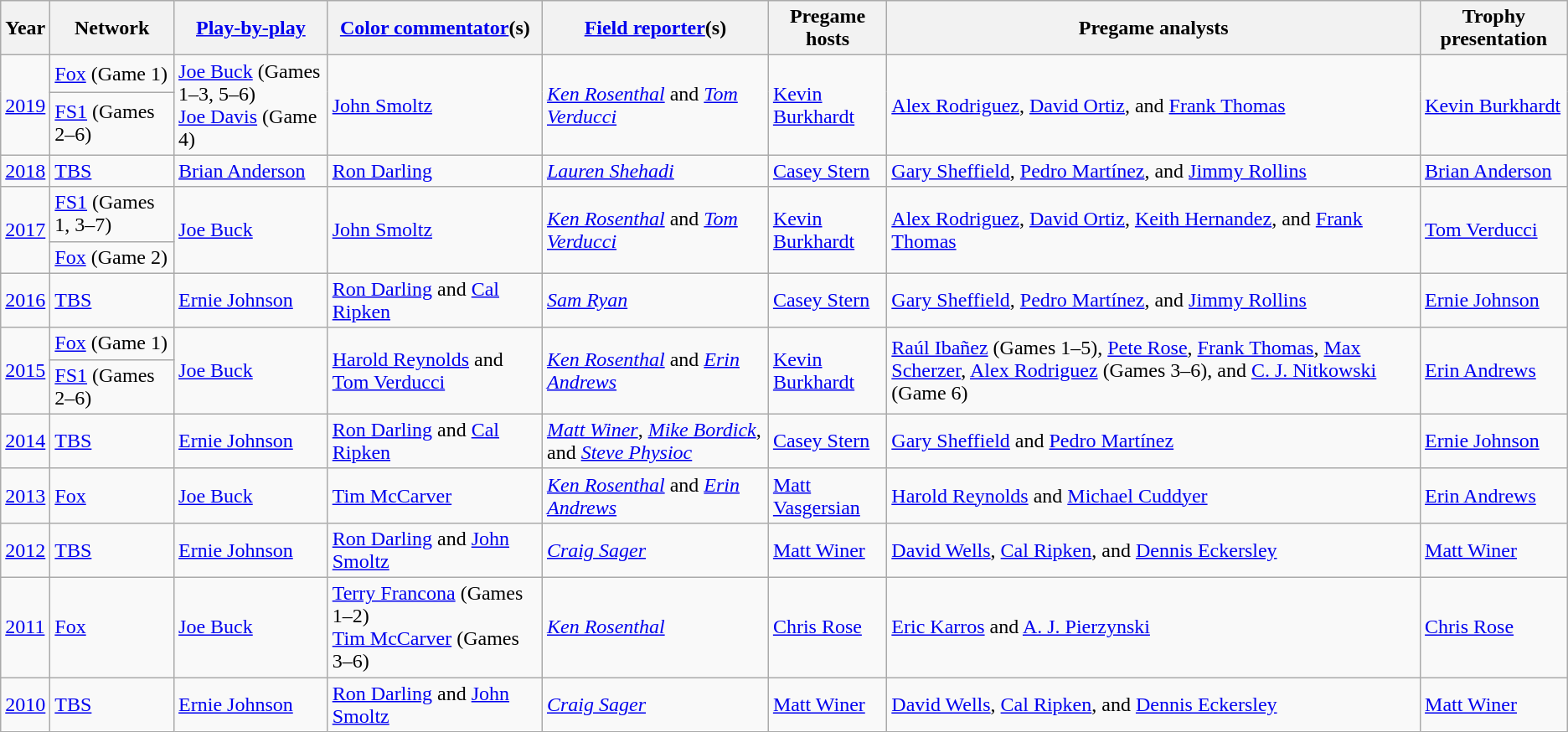<table class="wikitable">
<tr>
<th>Year</th>
<th>Network</th>
<th><a href='#'>Play-by-play</a></th>
<th><a href='#'>Color commentator</a>(s)</th>
<th><a href='#'>Field reporter</a>(s)</th>
<th>Pregame hosts</th>
<th>Pregame analysts</th>
<th>Trophy presentation</th>
</tr>
<tr>
<td rowspan="2"><a href='#'>2019</a></td>
<td><a href='#'>Fox</a> (Game 1)</td>
<td rowspan="2"><a href='#'>Joe Buck</a> (Games 1–3, 5–6)<br><a href='#'>Joe Davis</a> (Game 4)</td>
<td rowspan="2"><a href='#'>John Smoltz</a></td>
<td rowspan="2"><em><a href='#'>Ken Rosenthal</a></em> and <em><a href='#'>Tom Verducci</a></em></td>
<td rowspan="2"><a href='#'>Kevin Burkhardt</a></td>
<td rowspan="2"><a href='#'>Alex Rodriguez</a>, <a href='#'>David Ortiz</a>, and <a href='#'>Frank Thomas</a></td>
<td rowspan="2"><a href='#'>Kevin Burkhardt</a></td>
</tr>
<tr>
<td><a href='#'>FS1</a> (Games 2–6)</td>
</tr>
<tr>
<td><a href='#'>2018</a></td>
<td><a href='#'>TBS</a></td>
<td><a href='#'>Brian Anderson</a></td>
<td><a href='#'>Ron Darling</a></td>
<td><em><a href='#'>Lauren Shehadi</a></em></td>
<td><a href='#'>Casey Stern</a></td>
<td><a href='#'>Gary Sheffield</a>, <a href='#'>Pedro Martínez</a>, and <a href='#'>Jimmy Rollins</a></td>
<td><a href='#'>Brian Anderson</a></td>
</tr>
<tr>
<td rowspan="2"><a href='#'>2017</a></td>
<td><a href='#'>FS1</a> (Games 1, 3–7)</td>
<td rowspan="2"><a href='#'>Joe Buck</a></td>
<td rowspan="2"><a href='#'>John Smoltz</a></td>
<td rowspan="2"><em><a href='#'>Ken Rosenthal</a></em> and <em><a href='#'>Tom Verducci</a></em></td>
<td rowspan="2"><a href='#'>Kevin Burkhardt</a></td>
<td rowspan="2"><a href='#'>Alex Rodriguez</a>, <a href='#'>David Ortiz</a>, <a href='#'>Keith Hernandez</a>, and <a href='#'>Frank Thomas</a></td>
<td rowspan="2"><a href='#'>Tom Verducci</a></td>
</tr>
<tr>
<td><a href='#'>Fox</a> (Game 2)</td>
</tr>
<tr>
<td><a href='#'>2016</a></td>
<td><a href='#'>TBS</a></td>
<td><a href='#'>Ernie Johnson</a></td>
<td><a href='#'>Ron Darling</a> and <a href='#'>Cal Ripken</a></td>
<td><em><a href='#'>Sam Ryan</a></em></td>
<td><a href='#'>Casey Stern</a></td>
<td><a href='#'>Gary Sheffield</a>, <a href='#'>Pedro Martínez</a>, and <a href='#'>Jimmy Rollins</a></td>
<td><a href='#'>Ernie Johnson</a></td>
</tr>
<tr>
<td rowspan="2"><a href='#'>2015</a></td>
<td><a href='#'>Fox</a> (Game 1)</td>
<td rowspan="2"><a href='#'>Joe Buck</a></td>
<td rowspan="2"><a href='#'>Harold Reynolds</a> and <a href='#'>Tom Verducci</a></td>
<td rowspan="2"><em><a href='#'>Ken Rosenthal</a></em> and <em><a href='#'>Erin Andrews</a></em></td>
<td rowspan="2"><a href='#'>Kevin Burkhardt</a></td>
<td rowspan="2"><a href='#'>Raúl Ibañez</a> (Games 1–5), <a href='#'>Pete Rose</a>, <a href='#'>Frank Thomas</a>, <a href='#'>Max Scherzer</a>, <a href='#'>Alex Rodriguez</a> (Games 3–6), and <a href='#'>C. J. Nitkowski</a> (Game 6)</td>
<td rowspan="2"><a href='#'>Erin Andrews</a></td>
</tr>
<tr>
<td><a href='#'>FS1</a> (Games 2–6)</td>
</tr>
<tr>
<td><a href='#'>2014</a></td>
<td><a href='#'>TBS</a></td>
<td><a href='#'>Ernie Johnson</a></td>
<td><a href='#'>Ron Darling</a> and <a href='#'>Cal Ripken</a></td>
<td><em><a href='#'>Matt Winer</a></em>, <em><a href='#'>Mike Bordick</a></em>, and <em><a href='#'>Steve Physioc</a></em></td>
<td><a href='#'>Casey Stern</a></td>
<td><a href='#'>Gary Sheffield</a> and <a href='#'>Pedro Martínez</a></td>
<td><a href='#'>Ernie Johnson</a></td>
</tr>
<tr>
<td><a href='#'>2013</a></td>
<td><a href='#'>Fox</a></td>
<td><a href='#'>Joe Buck</a></td>
<td><a href='#'>Tim McCarver</a></td>
<td><em><a href='#'>Ken Rosenthal</a></em> and <em><a href='#'>Erin Andrews</a></em></td>
<td><a href='#'>Matt Vasgersian</a></td>
<td><a href='#'>Harold Reynolds</a> and <a href='#'>Michael Cuddyer</a></td>
<td><a href='#'>Erin Andrews</a></td>
</tr>
<tr>
<td><a href='#'>2012</a></td>
<td><a href='#'>TBS</a></td>
<td><a href='#'>Ernie Johnson</a></td>
<td><a href='#'>Ron Darling</a> and <a href='#'>John Smoltz</a></td>
<td><em><a href='#'>Craig Sager</a></em></td>
<td><a href='#'>Matt Winer</a></td>
<td><a href='#'>David Wells</a>, <a href='#'>Cal Ripken</a>, and <a href='#'>Dennis Eckersley</a></td>
<td><a href='#'>Matt Winer</a></td>
</tr>
<tr>
<td><a href='#'>2011</a></td>
<td><a href='#'>Fox</a></td>
<td><a href='#'>Joe Buck</a></td>
<td><a href='#'>Terry Francona</a> (Games 1–2)<br><a href='#'>Tim McCarver</a> (Games 3–6)</td>
<td><em><a href='#'>Ken Rosenthal</a></em></td>
<td><a href='#'>Chris Rose</a></td>
<td><a href='#'>Eric Karros</a> and <a href='#'>A. J. Pierzynski</a></td>
<td><a href='#'>Chris Rose</a></td>
</tr>
<tr>
<td><a href='#'>2010</a></td>
<td><a href='#'>TBS</a></td>
<td><a href='#'>Ernie Johnson</a></td>
<td><a href='#'>Ron Darling</a> and <a href='#'>John Smoltz</a></td>
<td><em><a href='#'>Craig Sager</a></em></td>
<td><a href='#'>Matt Winer</a></td>
<td><a href='#'>David Wells</a>, <a href='#'>Cal Ripken</a>, and <a href='#'>Dennis Eckersley</a></td>
<td><a href='#'>Matt Winer</a></td>
</tr>
</table>
